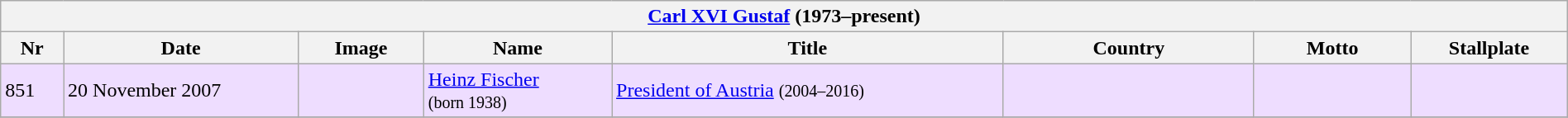<table class="wikitable" width=100%>
<tr>
<th colspan=8><a href='#'>Carl XVI Gustaf</a> (1973–present)</th>
</tr>
<tr>
<th width=4%>Nr</th>
<th width=15%>Date</th>
<th width=8%>Image</th>
<th width=12%>Name</th>
<th>Title</th>
<th width=16%>Country</th>
<th width=10%>Motto</th>
<th width=10%>Stallplate</th>
</tr>
<tr bgcolor="#EEDDFF">
<td>851</td>
<td>20 November 2007</td>
<td></td>
<td><a href='#'>Heinz Fischer</a><br><small>(born 1938)</small></td>
<td><a href='#'>President of Austria</a> <small>(2004–2016)</small></td>
<td></td>
<td></td>
<td></td>
</tr>
<tr>
</tr>
</table>
